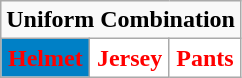<table class="wikitable"  style="display: inline-table;">
<tr>
<td align="center" Colspan="3"><strong>Uniform Combination</strong></td>
</tr>
<tr align="center">
<td style="background:#0080C6; color:red"><strong>Helmet</strong></td>
<td style="background:white; color:red"><strong>Jersey</strong></td>
<td style="background:white; color:red"><strong>Pants</strong></td>
</tr>
</table>
